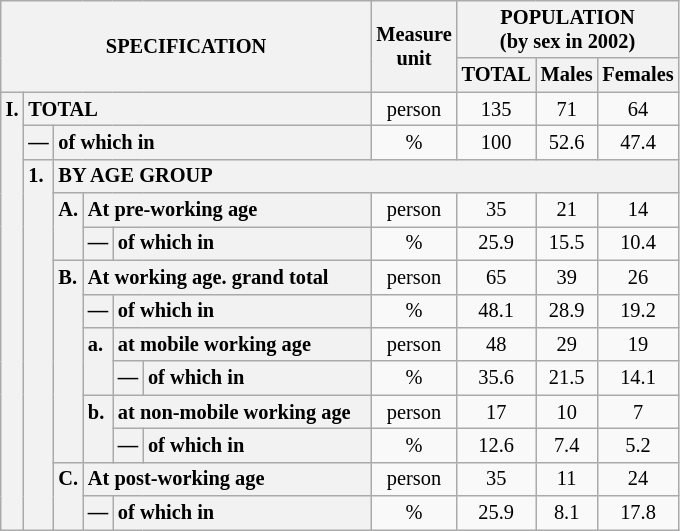<table class="wikitable" style="font-size:85%; text-align:center">
<tr>
<th rowspan="2" colspan="6">SPECIFICATION</th>
<th rowspan="2">Measure<br> unit</th>
<th colspan="3" rowspan="1">POPULATION<br> (by sex in 2002)</th>
</tr>
<tr>
<th>TOTAL</th>
<th>Males</th>
<th>Females</th>
</tr>
<tr>
<th style="text-align:left" valign="top" rowspan="13">I.</th>
<th style="text-align:left" colspan="5">TOTAL</th>
<td>person</td>
<td>135</td>
<td>71</td>
<td>64</td>
</tr>
<tr>
<th style="text-align:left" valign="top">—</th>
<th style="text-align:left" colspan="4">of which in</th>
<td>%</td>
<td>100</td>
<td>52.6</td>
<td>47.4</td>
</tr>
<tr>
<th style="text-align:left" valign="top" rowspan="11">1.</th>
<th style="text-align:left" colspan="19">BY AGE GROUP</th>
</tr>
<tr>
<th style="text-align:left" valign="top" rowspan="2">A.</th>
<th style="text-align:left" colspan="3">At pre-working age</th>
<td>person</td>
<td>35</td>
<td>21</td>
<td>14</td>
</tr>
<tr>
<th style="text-align:left" valign="top">—</th>
<th style="text-align:left" valign="top" colspan="2">of which in</th>
<td>%</td>
<td>25.9</td>
<td>15.5</td>
<td>10.4</td>
</tr>
<tr>
<th style="text-align:left" valign="top" rowspan="6">B.</th>
<th style="text-align:left" colspan="3">At working age. grand total</th>
<td>person</td>
<td>65</td>
<td>39</td>
<td>26</td>
</tr>
<tr>
<th style="text-align:left" valign="top">—</th>
<th style="text-align:left" valign="top" colspan="2">of which in</th>
<td>%</td>
<td>48.1</td>
<td>28.9</td>
<td>19.2</td>
</tr>
<tr>
<th style="text-align:left" valign="top" rowspan="2">a.</th>
<th style="text-align:left" colspan="2">at mobile working age</th>
<td>person</td>
<td>48</td>
<td>29</td>
<td>19</td>
</tr>
<tr>
<th style="text-align:left" valign="top">—</th>
<th style="text-align:left" valign="top" colspan="1">of which in                        </th>
<td>%</td>
<td>35.6</td>
<td>21.5</td>
<td>14.1</td>
</tr>
<tr>
<th style="text-align:left" valign="top" rowspan="2">b.</th>
<th style="text-align:left" colspan="2">at non-mobile working age</th>
<td>person</td>
<td>17</td>
<td>10</td>
<td>7</td>
</tr>
<tr>
<th style="text-align:left" valign="top">—</th>
<th style="text-align:left" valign="top" colspan="1">of which in                        </th>
<td>%</td>
<td>12.6</td>
<td>7.4</td>
<td>5.2</td>
</tr>
<tr>
<th style="text-align:left" valign="top" rowspan="2">C.</th>
<th style="text-align:left" colspan="3">At post-working age</th>
<td>person</td>
<td>35</td>
<td>11</td>
<td>24</td>
</tr>
<tr>
<th style="text-align:left" valign="top">—</th>
<th style="text-align:left" valign="top" colspan="2">of which in</th>
<td>%</td>
<td>25.9</td>
<td>8.1</td>
<td>17.8</td>
</tr>
</table>
